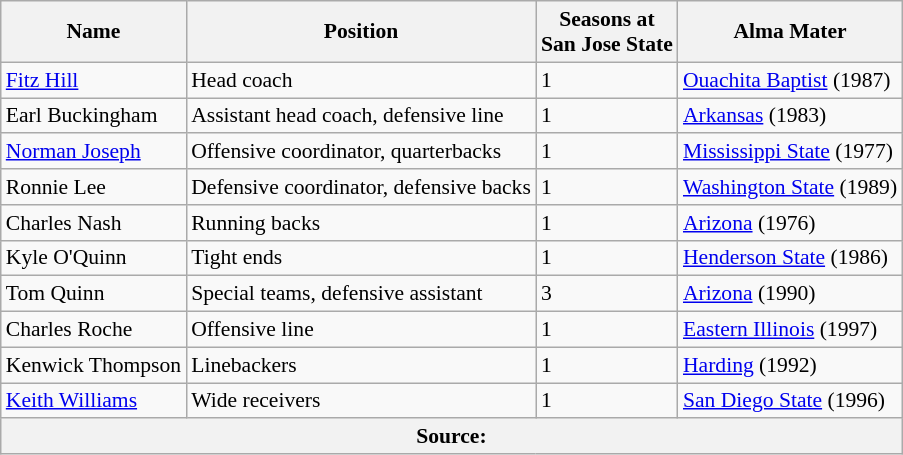<table class="wikitable" border="1" style="font-size:90%;">
<tr>
<th>Name</th>
<th>Position</th>
<th>Seasons at<br>San Jose State</th>
<th>Alma Mater</th>
</tr>
<tr>
<td><a href='#'>Fitz Hill</a></td>
<td>Head coach</td>
<td>1</td>
<td><a href='#'>Ouachita Baptist</a> (1987)</td>
</tr>
<tr>
<td>Earl Buckingham</td>
<td>Assistant head coach, defensive line</td>
<td>1</td>
<td><a href='#'>Arkansas</a> (1983)</td>
</tr>
<tr>
<td><a href='#'>Norman Joseph</a></td>
<td>Offensive coordinator, quarterbacks</td>
<td>1</td>
<td><a href='#'>Mississippi State</a> (1977)</td>
</tr>
<tr>
<td>Ronnie Lee</td>
<td>Defensive coordinator, defensive backs</td>
<td>1</td>
<td><a href='#'>Washington State</a> (1989)</td>
</tr>
<tr>
<td>Charles Nash</td>
<td>Running backs</td>
<td>1</td>
<td><a href='#'>Arizona</a> (1976)</td>
</tr>
<tr>
<td>Kyle O'Quinn</td>
<td>Tight ends</td>
<td>1</td>
<td><a href='#'>Henderson State</a> (1986)</td>
</tr>
<tr>
<td>Tom Quinn</td>
<td>Special teams, defensive assistant</td>
<td>3</td>
<td><a href='#'>Arizona</a> (1990)</td>
</tr>
<tr>
<td>Charles Roche</td>
<td>Offensive line</td>
<td>1</td>
<td><a href='#'>Eastern Illinois</a> (1997)</td>
</tr>
<tr>
<td>Kenwick Thompson</td>
<td>Linebackers</td>
<td>1</td>
<td><a href='#'>Harding</a> (1992)</td>
</tr>
<tr>
<td><a href='#'>Keith Williams</a></td>
<td>Wide receivers</td>
<td>1</td>
<td><a href='#'>San Diego State</a> (1996)</td>
</tr>
<tr>
<th align=center colspan=4>Source:</th>
</tr>
</table>
